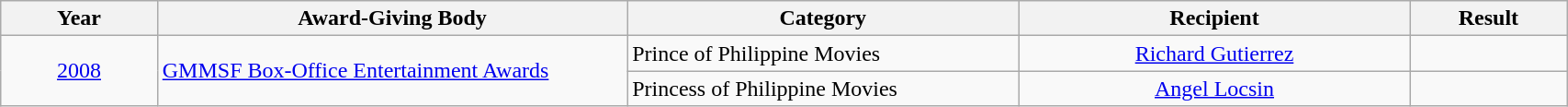<table | width="90%" class="wikitable sortable">
<tr>
<th width="10%">Year</th>
<th width="30%">Award-Giving Body</th>
<th width="25%">Category</th>
<th width="25%">Recipient</th>
<th width="10%">Result</th>
</tr>
<tr>
<td rowspan="2" align="center"><a href='#'>2008</a></td>
<td rowspan="2" align="left"><a href='#'>GMMSF Box-Office Entertainment Awards</a></td>
<td align="left">Prince of Philippine Movies</td>
<td align="center"><a href='#'>Richard Gutierrez</a></td>
<td></td>
</tr>
<tr>
<td>Princess of Philippine Movies</td>
<td align=center><a href='#'>Angel Locsin</a></td>
<td></td>
</tr>
</table>
